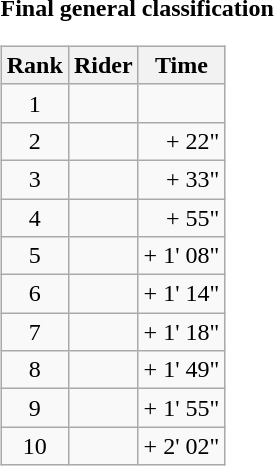<table>
<tr>
<td><strong>Final general classification</strong><br><table class="wikitable">
<tr>
<th scope="col">Rank</th>
<th scope="col">Rider</th>
<th scope="col">Time</th>
</tr>
<tr>
<td style="text-align:center;">1</td>
<td></td>
<td style="text-align:right;"></td>
</tr>
<tr>
<td style="text-align:center;">2</td>
<td></td>
<td style="text-align:right;">+ 22"</td>
</tr>
<tr>
<td style="text-align:center;">3</td>
<td></td>
<td style="text-align:right;">+ 33"</td>
</tr>
<tr>
<td style="text-align:center;">4</td>
<td></td>
<td style="text-align:right;">+ 55"</td>
</tr>
<tr>
<td style="text-align:center;">5</td>
<td></td>
<td style="text-align:right;">+ 1' 08"</td>
</tr>
<tr>
<td style="text-align:center;">6</td>
<td></td>
<td style="text-align:right;">+ 1' 14"</td>
</tr>
<tr>
<td style="text-align:center;">7</td>
<td></td>
<td style="text-align:right;">+ 1' 18"</td>
</tr>
<tr>
<td style="text-align:center;">8</td>
<td></td>
<td style="text-align:right;">+ 1' 49"</td>
</tr>
<tr>
<td style="text-align:center;">9</td>
<td></td>
<td style="text-align:right;">+ 1' 55"</td>
</tr>
<tr>
<td style="text-align:center;">10</td>
<td></td>
<td style="text-align:right;">+ 2' 02"</td>
</tr>
</table>
</td>
</tr>
</table>
